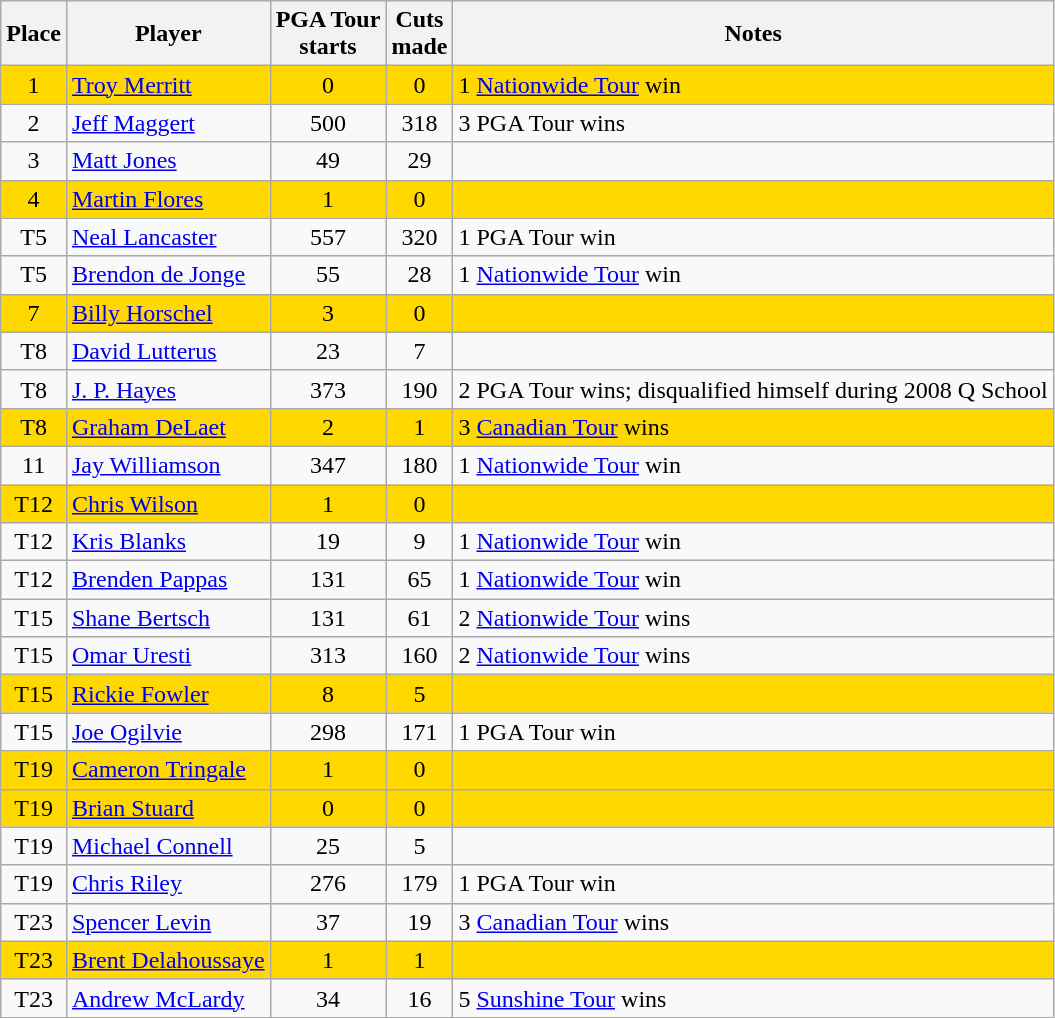<table class="sortable wikitable" style="text-align:center">
<tr>
<th>Place</th>
<th>Player</th>
<th>PGA Tour<br>starts</th>
<th>Cuts<br>made</th>
<th>Notes</th>
</tr>
<tr style="background:#FFD800;">
<td>1</td>
<td align=left> <a href='#'>Troy Merritt</a></td>
<td>0</td>
<td>0</td>
<td align=left>1 <a href='#'>Nationwide Tour</a> win</td>
</tr>
<tr>
<td>2</td>
<td align=left> <a href='#'>Jeff Maggert</a></td>
<td>500</td>
<td>318</td>
<td align=left>3 PGA Tour wins</td>
</tr>
<tr>
<td>3</td>
<td align=left> <a href='#'>Matt Jones</a></td>
<td>49</td>
<td>29</td>
<td align=left></td>
</tr>
<tr style="background:#FFD800;">
<td>4</td>
<td align=left> <a href='#'>Martin Flores</a></td>
<td>1</td>
<td>0</td>
<td align=left></td>
</tr>
<tr>
<td>T5</td>
<td align=left> <a href='#'>Neal Lancaster</a></td>
<td>557</td>
<td>320</td>
<td align=left>1 PGA Tour win</td>
</tr>
<tr>
<td>T5</td>
<td align=left> <a href='#'>Brendon de Jonge</a></td>
<td>55</td>
<td>28</td>
<td align=left>1 <a href='#'>Nationwide Tour</a> win</td>
</tr>
<tr style="background:#FFD800;">
<td>7</td>
<td align=left> <a href='#'>Billy Horschel</a></td>
<td>3</td>
<td>0</td>
<td align=left></td>
</tr>
<tr>
<td>T8</td>
<td align=left> <a href='#'>David Lutterus</a></td>
<td>23</td>
<td>7</td>
<td align=left></td>
</tr>
<tr>
<td>T8</td>
<td align=left> <a href='#'>J. P. Hayes</a></td>
<td>373</td>
<td>190</td>
<td align=left>2 PGA Tour wins; disqualified himself during 2008 Q School</td>
</tr>
<tr style="background:#FFD800;">
<td>T8</td>
<td align=left> <a href='#'>Graham DeLaet</a></td>
<td>2</td>
<td>1</td>
<td align=left>3 <a href='#'>Canadian Tour</a> wins</td>
</tr>
<tr>
<td>11</td>
<td align=left> <a href='#'>Jay Williamson</a></td>
<td>347</td>
<td>180</td>
<td align=left>1 <a href='#'>Nationwide Tour</a> win</td>
</tr>
<tr style="background:#FFD800;">
<td>T12</td>
<td align=left> <a href='#'>Chris Wilson</a></td>
<td>1</td>
<td>0</td>
<td align=left></td>
</tr>
<tr>
<td>T12</td>
<td align=left> <a href='#'>Kris Blanks</a></td>
<td>19</td>
<td>9</td>
<td align=left>1 <a href='#'>Nationwide Tour</a> win</td>
</tr>
<tr>
<td>T12</td>
<td align=left> <a href='#'>Brenden Pappas</a></td>
<td>131</td>
<td>65</td>
<td align=left>1 <a href='#'>Nationwide Tour</a> win</td>
</tr>
<tr>
<td>T15</td>
<td align=left> <a href='#'>Shane Bertsch</a></td>
<td>131</td>
<td>61</td>
<td align=left>2 <a href='#'>Nationwide Tour</a> wins</td>
</tr>
<tr>
<td>T15</td>
<td align=left> <a href='#'>Omar Uresti</a></td>
<td>313</td>
<td>160</td>
<td align=left>2 <a href='#'>Nationwide Tour</a> wins</td>
</tr>
<tr style="background:#FFD800;">
<td>T15</td>
<td align=left> <a href='#'>Rickie Fowler</a></td>
<td>8</td>
<td>5</td>
<td align=left></td>
</tr>
<tr>
<td>T15</td>
<td align=left> <a href='#'>Joe Ogilvie</a></td>
<td>298</td>
<td>171</td>
<td align=left>1 PGA Tour win</td>
</tr>
<tr style="background:#FFD800;">
<td>T19</td>
<td align=left> <a href='#'>Cameron Tringale</a></td>
<td>1</td>
<td>0</td>
<td align=left></td>
</tr>
<tr style="background:#FFD800;">
<td>T19</td>
<td align=left> <a href='#'>Brian Stuard</a></td>
<td>0</td>
<td>0</td>
<td align=left></td>
</tr>
<tr>
<td>T19</td>
<td align=left> <a href='#'>Michael Connell</a></td>
<td>25</td>
<td>5</td>
<td align=left></td>
</tr>
<tr>
<td>T19</td>
<td align=left> <a href='#'>Chris Riley</a></td>
<td>276</td>
<td>179</td>
<td align=left>1 PGA Tour win</td>
</tr>
<tr>
<td>T23</td>
<td align=left> <a href='#'>Spencer Levin</a></td>
<td>37</td>
<td>19</td>
<td align=left>3 <a href='#'>Canadian Tour</a> wins</td>
</tr>
<tr style="background:#FFD800;">
<td>T23</td>
<td align=left> <a href='#'>Brent Delahoussaye</a></td>
<td>1</td>
<td>1</td>
<td align=left></td>
</tr>
<tr>
<td>T23</td>
<td align=left> <a href='#'>Andrew McLardy</a></td>
<td>34</td>
<td>16</td>
<td align=left>5 <a href='#'>Sunshine Tour</a> wins</td>
</tr>
</table>
